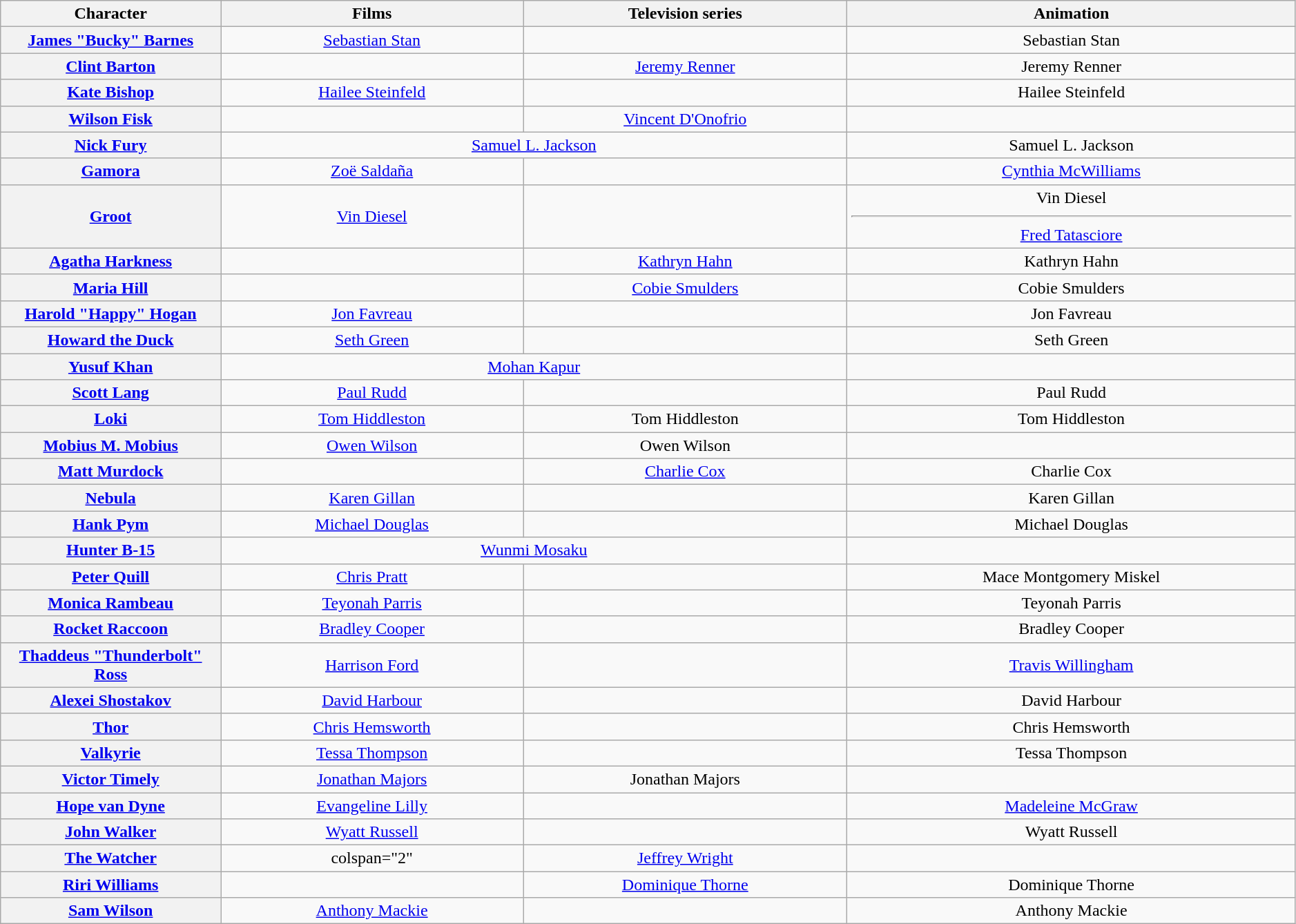<table class="wikitable" style="text-align: center; width: 99%;">
<tr>
<th scope="col" style="width: 17%;">Character</th>
<th scope="col">Films</th>
<th scope="col">Television series</th>
<th scope="col">Animation</th>
</tr>
<tr>
<th scope="row"><a href='#'>James "Bucky" Barnes</a></th>
<td><a href='#'>Sebastian Stan</a></td>
<td></td>
<td>Sebastian Stan</td>
</tr>
<tr>
<th scope="row"><a href='#'>Clint Barton<br></a></th>
<td></td>
<td><a href='#'>Jeremy Renner</a></td>
<td>Jeremy Renner</td>
</tr>
<tr>
<th scope="row"><a href='#'>Kate Bishop</a></th>
<td><a href='#'>Hailee Steinfeld</a></td>
<td></td>
<td>Hailee Steinfeld</td>
</tr>
<tr>
<th scope="row"><a href='#'>Wilson Fisk<br></a></th>
<td></td>
<td><a href='#'>Vincent D'Onofrio</a></td>
<td></td>
</tr>
<tr>
<th scope="row"><a href='#'>Nick Fury</a></th>
<td colspan="2"><a href='#'>Samuel L. Jackson</a></td>
<td>Samuel L. Jackson</td>
</tr>
<tr>
<th scope="row"><a href='#'>Gamora</a></th>
<td><a href='#'>Zoë Saldaña</a></td>
<td></td>
<td><a href='#'>Cynthia McWilliams</a></td>
</tr>
<tr>
<th scope="row"><a href='#'>Groot</a></th>
<td><a href='#'>Vin Diesel</a></td>
<td></td>
<td>Vin Diesel<hr><a href='#'>Fred Tatasciore</a></td>
</tr>
<tr>
<th scope="row"><a href='#'>Agatha Harkness</a></th>
<td></td>
<td><a href='#'>Kathryn Hahn</a></td>
<td>Kathryn Hahn</td>
</tr>
<tr>
<th scope="row"><a href='#'>Maria Hill</a></th>
<td></td>
<td><a href='#'>Cobie Smulders</a></td>
<td>Cobie Smulders</td>
</tr>
<tr>
<th scope="row"><a href='#'>Harold "Happy" Hogan</a></th>
<td><a href='#'>Jon Favreau</a></td>
<td></td>
<td>Jon Favreau</td>
</tr>
<tr>
<th scope="row"><a href='#'>Howard the Duck</a></th>
<td><a href='#'>Seth Green</a></td>
<td></td>
<td>Seth Green</td>
</tr>
<tr>
<th scope="row"><a href='#'>Yusuf Khan</a></th>
<td colspan="2"><a href='#'>Mohan Kapur</a></td>
<td></td>
</tr>
<tr>
<th scope="row"><a href='#'>Scott Lang<br></a></th>
<td><a href='#'>Paul Rudd</a></td>
<td></td>
<td>Paul Rudd</td>
</tr>
<tr>
<th scope="row"><a href='#'>Loki</a></th>
<td><a href='#'>Tom Hiddleston</a></td>
<td>Tom Hiddleston</td>
<td>Tom Hiddleston</td>
</tr>
<tr>
<th scope="row"><a href='#'>Mobius M. Mobius</a></th>
<td><a href='#'>Owen Wilson</a></td>
<td>Owen Wilson</td>
<td></td>
</tr>
<tr>
<th scope="row"><a href='#'>Matt Murdock<br></a></th>
<td></td>
<td><a href='#'>Charlie Cox</a></td>
<td>Charlie Cox</td>
</tr>
<tr>
<th scope="row"><a href='#'>Nebula</a></th>
<td><a href='#'>Karen Gillan</a></td>
<td></td>
<td>Karen Gillan</td>
</tr>
<tr>
<th scope="row"><a href='#'>Hank Pym</a></th>
<td><a href='#'>Michael Douglas</a></td>
<td></td>
<td>Michael Douglas</td>
</tr>
<tr>
<th scope="row"><a href='#'>Hunter B-15</a></th>
<td colspan="2"><a href='#'>Wunmi Mosaku</a></td>
<td></td>
</tr>
<tr>
<th scope="row"><a href='#'>Peter Quill<br></a></th>
<td><a href='#'>Chris Pratt</a></td>
<td></td>
<td>Mace Montgomery Miskel</td>
</tr>
<tr>
<th scope="row"><a href='#'>Monica Rambeau</a></th>
<td><a href='#'>Teyonah Parris</a></td>
<td></td>
<td>Teyonah Parris</td>
</tr>
<tr>
<th scope="row"><a href='#'>Rocket Raccoon</a></th>
<td><a href='#'>Bradley Cooper</a></td>
<td></td>
<td>Bradley Cooper</td>
</tr>
<tr>
<th scope=row><a href='#'>Thaddeus "Thunderbolt" Ross<br></a></th>
<td><a href='#'>Harrison Ford</a></td>
<td></td>
<td><a href='#'>Travis Willingham</a></td>
</tr>
<tr>
<th scope="row"><a href='#'>Alexei Shostakov<br></a></th>
<td><a href='#'>David Harbour</a></td>
<td></td>
<td>David Harbour</td>
</tr>
<tr>
<th scope="row"><a href='#'>Thor</a></th>
<td><a href='#'>Chris Hemsworth</a></td>
<td></td>
<td>Chris Hemsworth</td>
</tr>
<tr>
<th scope="row"><a href='#'>Valkyrie</a></th>
<td><a href='#'>Tessa Thompson</a></td>
<td></td>
<td>Tessa Thompson</td>
</tr>
<tr>
<th scope="row"><a href='#'>Victor Timely</a></th>
<td><a href='#'>Jonathan Majors</a></td>
<td>Jonathan Majors</td>
<td></td>
</tr>
<tr>
<th scope="row"><a href='#'>Hope van Dyne<br></a></th>
<td><a href='#'>Evangeline Lilly</a></td>
<td></td>
<td><a href='#'>Madeleine McGraw</a></td>
</tr>
<tr>
<th scope="row"><a href='#'>John Walker<br></a></th>
<td><a href='#'>Wyatt Russell</a></td>
<td></td>
<td>Wyatt Russell</td>
</tr>
<tr>
<th scope="row"><a href='#'>The Watcher</a></th>
<td>colspan="2" </td>
<td><a href='#'>Jeffrey Wright</a></td>
</tr>
<tr>
<th scope="row"><a href='#'>Riri Williams<br></a></th>
<td></td>
<td><a href='#'>Dominique Thorne</a></td>
<td>Dominique Thorne</td>
</tr>
<tr>
<th scope="row"><a href='#'>Sam Wilson<br></a></th>
<td><a href='#'>Anthony Mackie</a></td>
<td></td>
<td>Anthony Mackie</td>
</tr>
</table>
